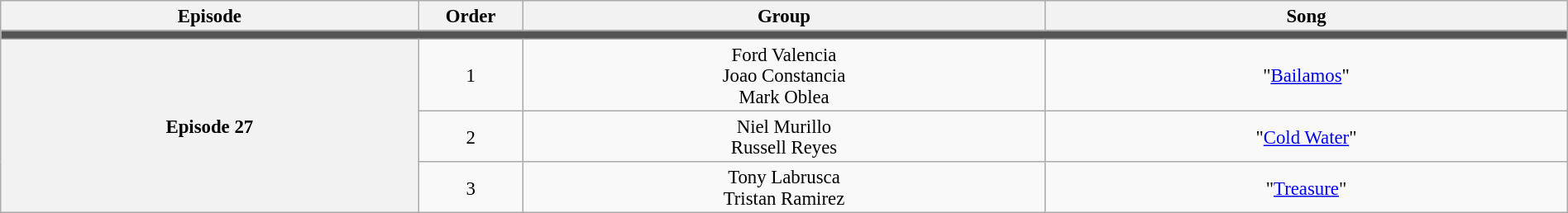<table class="wikitable" style="text-align:center; line-height:17px; width:100%; font-size: 95%;">
<tr>
<th style="width:20%;">Episode</th>
<th style="width:05%;">Order</th>
<th style="width:25%;">Group</th>
<th style="width:25%;">Song</th>
</tr>
<tr>
<td colspan="4" style="background:#555;"></td>
</tr>
<tr>
<th rowspan="4">Episode 27<br><small></small></th>
<td>1</td>
<td>Ford Valencia <br> Joao Constancia <br> Mark Oblea</td>
<td>"<a href='#'>Bailamos</a>"</td>
</tr>
<tr>
<td>2</td>
<td>Niel Murillo <br> Russell Reyes</td>
<td>"<a href='#'>Cold Water</a>"</td>
</tr>
<tr>
<td>3</td>
<td>Tony Labrusca <br> Tristan Ramirez</td>
<td>"<a href='#'>Treasure</a>"</td>
</tr>
</table>
